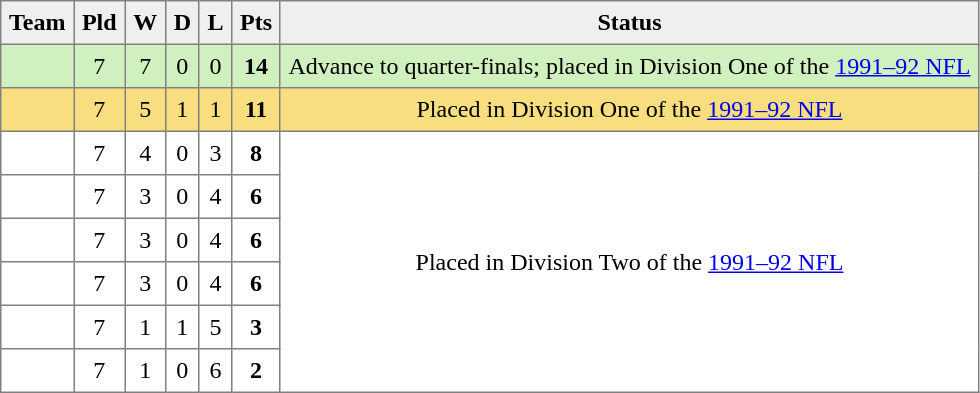<table style=border-collapse:collapse border=1 cellspacing=0 cellpadding=5>
<tr align=center bgcolor=#efefef>
<th>Team</th>
<th>Pld</th>
<th>W</th>
<th>D</th>
<th>L</th>
<th>Pts</th>
<th>Status</th>
</tr>
<tr align=center style="background:#D0F0C0;">
<td style="text-align:left;"> </td>
<td>7</td>
<td>7</td>
<td>0</td>
<td>0</td>
<td><strong>14</strong></td>
<td rowspan=1>Advance to quarter-finals; placed in Division One of the <a href='#'>1991–92 NFL</a></td>
</tr>
<tr align=center style="background:#F8DE7E;">
<td style="text-align:left;"> </td>
<td>7</td>
<td>5</td>
<td>1</td>
<td>1</td>
<td><strong>11</strong></td>
<td rowspan=1>Placed in Division One of the <a href='#'>1991–92 NFL</a></td>
</tr>
<tr align=center style="background:#FFFFFF;">
<td style="text-align:left;"> </td>
<td>7</td>
<td>4</td>
<td>0</td>
<td>3</td>
<td><strong>8</strong></td>
<td rowspan=6>Placed in Division Two of the <a href='#'>1991–92 NFL</a></td>
</tr>
<tr align=center style="background:#FFFFFF;">
<td style="text-align:left;"> </td>
<td>7</td>
<td>3</td>
<td>0</td>
<td>4</td>
<td><strong>6</strong></td>
</tr>
<tr align=center style="background:#FFFFFF;">
<td style="text-align:left;"> </td>
<td>7</td>
<td>3</td>
<td>0</td>
<td>4</td>
<td><strong>6</strong></td>
</tr>
<tr align=center style="background:#FFFFFF;">
<td style="text-align:left;"> </td>
<td>7</td>
<td>3</td>
<td>0</td>
<td>4</td>
<td><strong>6</strong></td>
</tr>
<tr align=center style="background:#FFFFFF;">
<td style="text-align:left;"> </td>
<td>7</td>
<td>1</td>
<td>1</td>
<td>5</td>
<td><strong>3</strong></td>
</tr>
<tr align=center style="background:#FFFFFF;">
<td style="text-align:left;"> </td>
<td>7</td>
<td>1</td>
<td>0</td>
<td>6</td>
<td><strong>2</strong></td>
</tr>
</table>
